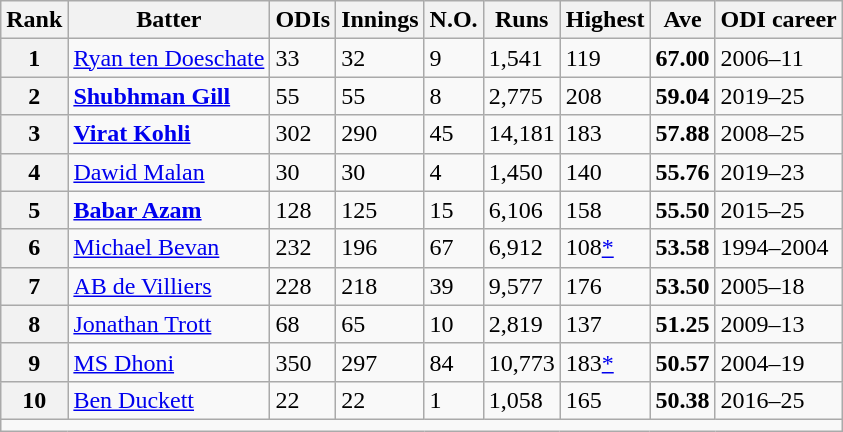<table class="sortable wikitable">
<tr>
<th>Rank</th>
<th>Batter</th>
<th>ODIs</th>
<th>Innings</th>
<th>N.O.</th>
<th>Runs</th>
<th>Highest</th>
<th>Ave</th>
<th>ODI career</th>
</tr>
<tr>
<th>1</th>
<td> <a href='#'>Ryan ten Doeschate</a></td>
<td>33</td>
<td>32</td>
<td>9</td>
<td>1,541</td>
<td>119</td>
<td><strong>67.00</strong></td>
<td>2006–11</td>
</tr>
<tr>
<th>2</th>
<td> <strong><a href='#'>Shubhman Gill</a></strong></td>
<td>55</td>
<td>55</td>
<td>8</td>
<td>2,775</td>
<td>208</td>
<td><strong>59.04</strong></td>
<td>2019–25</td>
</tr>
<tr>
<th>3</th>
<td> <strong><a href='#'>Virat Kohli</a></strong></td>
<td>302</td>
<td>290</td>
<td>45</td>
<td>14,181</td>
<td>183</td>
<td><strong>57.88</strong></td>
<td>2008–25</td>
</tr>
<tr>
<th>4</th>
<td> <a href='#'>Dawid Malan</a></td>
<td>30</td>
<td>30</td>
<td>4</td>
<td>1,450</td>
<td>140</td>
<td><strong>55.76</strong></td>
<td>2019–23</td>
</tr>
<tr>
<th>5</th>
<td> <strong><a href='#'>Babar Azam</a></strong></td>
<td>128</td>
<td>125</td>
<td>15</td>
<td>6,106</td>
<td>158</td>
<td><strong>55.50</strong></td>
<td>2015–25</td>
</tr>
<tr>
<th>6</th>
<td> <a href='#'>Michael Bevan</a></td>
<td>232</td>
<td>196</td>
<td>67</td>
<td>6,912</td>
<td>108<a href='#'>*</a></td>
<td><strong>53.58</strong></td>
<td>1994–2004</td>
</tr>
<tr>
<th>7</th>
<td> <a href='#'>AB de Villiers</a></td>
<td>228</td>
<td>218</td>
<td>39</td>
<td>9,577</td>
<td>176</td>
<td><strong>53.50</strong></td>
<td>2005–18</td>
</tr>
<tr>
<th>8</th>
<td> <a href='#'>Jonathan Trott</a></td>
<td>68</td>
<td>65</td>
<td>10</td>
<td>2,819</td>
<td>137</td>
<td><strong>51.25</strong></td>
<td>2009–13</td>
</tr>
<tr>
<th>9</th>
<td> <a href='#'>MS Dhoni</a></td>
<td>350</td>
<td>297</td>
<td>84</td>
<td>10,773</td>
<td>183<a href='#'>*</a></td>
<td><strong>50.57</strong></td>
<td>2004–19</td>
</tr>
<tr>
<th>10</th>
<td> <a href='#'>Ben Duckett</a></td>
<td>22</td>
<td>22</td>
<td>1</td>
<td>1,058</td>
<td>165</td>
<td><strong>50.38</strong></td>
<td>2016–25</td>
</tr>
<tr class=sortbottom>
<td colspan=9></td>
</tr>
</table>
